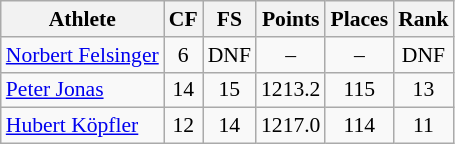<table class="wikitable" border="1" style="font-size:90%">
<tr>
<th>Athlete</th>
<th>CF</th>
<th>FS</th>
<th>Points</th>
<th>Places</th>
<th>Rank</th>
</tr>
<tr align=center>
<td align=left><a href='#'>Norbert Felsinger</a></td>
<td>6</td>
<td>DNF</td>
<td>–</td>
<td>–</td>
<td>DNF</td>
</tr>
<tr align=center>
<td align=left><a href='#'>Peter Jonas</a></td>
<td>14</td>
<td>15</td>
<td>1213.2</td>
<td>115</td>
<td>13</td>
</tr>
<tr align=center>
<td align=left><a href='#'>Hubert Köpfler</a></td>
<td>12</td>
<td>14</td>
<td>1217.0</td>
<td>114</td>
<td>11</td>
</tr>
</table>
